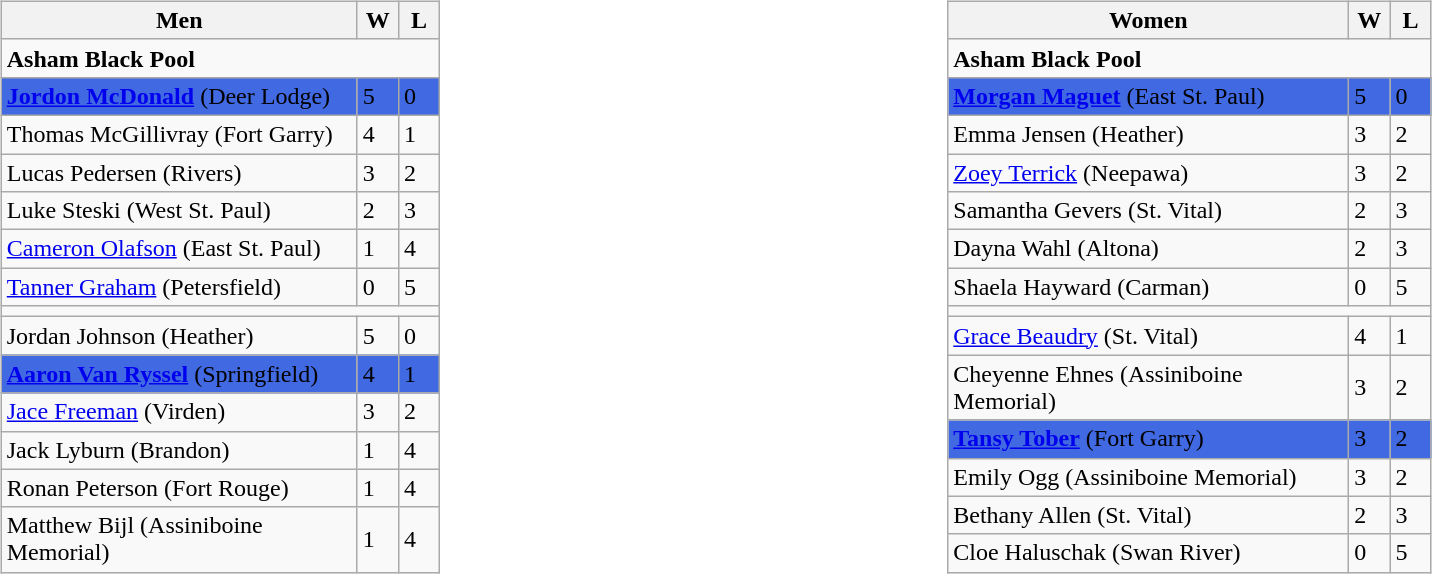<table>
<tr>
<td valign=top width=20%><br><table class=wikitable>
<tr>
<th width=230>Men</th>
<th width=20>W</th>
<th width=20>L</th>
</tr>
<tr>
<td colspan="3"><strong>Asham Black Pool</strong></td>
</tr>
<tr bgcolor=#4169E1>
<td><strong><a href='#'>Jordon McDonald</a></strong> (Deer Lodge)</td>
<td>5</td>
<td>0</td>
</tr>
<tr>
<td>Thomas McGillivray (Fort Garry)</td>
<td>4</td>
<td>1</td>
</tr>
<tr>
<td>Lucas Pedersen (Rivers)</td>
<td>3</td>
<td>2</td>
</tr>
<tr>
<td>Luke Steski (West St. Paul)</td>
<td>2</td>
<td>3</td>
</tr>
<tr>
<td><a href='#'>Cameron Olafson</a> (East St. Paul)</td>
<td>1</td>
<td>4</td>
</tr>
<tr>
<td><a href='#'>Tanner Graham</a> (Petersfield)</td>
<td>0</td>
<td>5</td>
</tr>
<tr>
<td colspan="3"><strong></strong></td>
</tr>
<tr>
<td>Jordan Johnson (Heather)</td>
<td>5</td>
<td>0</td>
</tr>
<tr bgcolor=#4169E1>
<td><strong><a href='#'>Aaron Van Ryssel</a></strong> (Springfield)</td>
<td>4</td>
<td>1</td>
</tr>
<tr>
<td><a href='#'>Jace Freeman</a> (Virden)</td>
<td>3</td>
<td>2</td>
</tr>
<tr>
<td>Jack Lyburn (Brandon)</td>
<td>1</td>
<td>4</td>
</tr>
<tr>
<td>Ronan Peterson (Fort Rouge)</td>
<td>1</td>
<td>4</td>
</tr>
<tr>
<td>Matthew Bijl (Assiniboine Memorial)</td>
<td>1</td>
<td>4</td>
</tr>
</table>
</td>
<td valign=top width=20%><br><table class=wikitable>
<tr>
<th width=260>Women</th>
<th width=20>W</th>
<th width=20>L</th>
</tr>
<tr>
<td colspan="3"><strong>Asham Black Pool</strong></td>
</tr>
<tr bgcolor=#4169E1>
<td><strong><a href='#'>Morgan Maguet</a></strong> (East St. Paul)</td>
<td>5</td>
<td>0</td>
</tr>
<tr>
<td>Emma Jensen (Heather)</td>
<td>3</td>
<td>2</td>
</tr>
<tr>
<td><a href='#'>Zoey Terrick</a> (Neepawa)</td>
<td>3</td>
<td>2</td>
</tr>
<tr>
<td>Samantha Gevers (St. Vital)</td>
<td>2</td>
<td>3</td>
</tr>
<tr>
<td>Dayna Wahl (Altona)</td>
<td>2</td>
<td>3</td>
</tr>
<tr>
<td>Shaela Hayward (Carman)</td>
<td>0</td>
<td>5</td>
</tr>
<tr>
<td colspan="3"><strong></strong></td>
</tr>
<tr>
<td><a href='#'>Grace Beaudry</a> (St. Vital)</td>
<td>4</td>
<td>1</td>
</tr>
<tr>
<td>Cheyenne Ehnes (Assiniboine Memorial)</td>
<td>3</td>
<td>2</td>
</tr>
<tr bgcolor=#4169E1>
<td><strong><a href='#'>Tansy Tober</a></strong> (Fort Garry)</td>
<td>3</td>
<td>2</td>
</tr>
<tr>
<td>Emily Ogg (Assiniboine Memorial)</td>
<td>3</td>
<td>2</td>
</tr>
<tr>
<td>Bethany Allen (St. Vital)</td>
<td>2</td>
<td>3</td>
</tr>
<tr>
<td>Cloe Haluschak (Swan River)</td>
<td>0</td>
<td>5</td>
</tr>
</table>
</td>
</tr>
</table>
